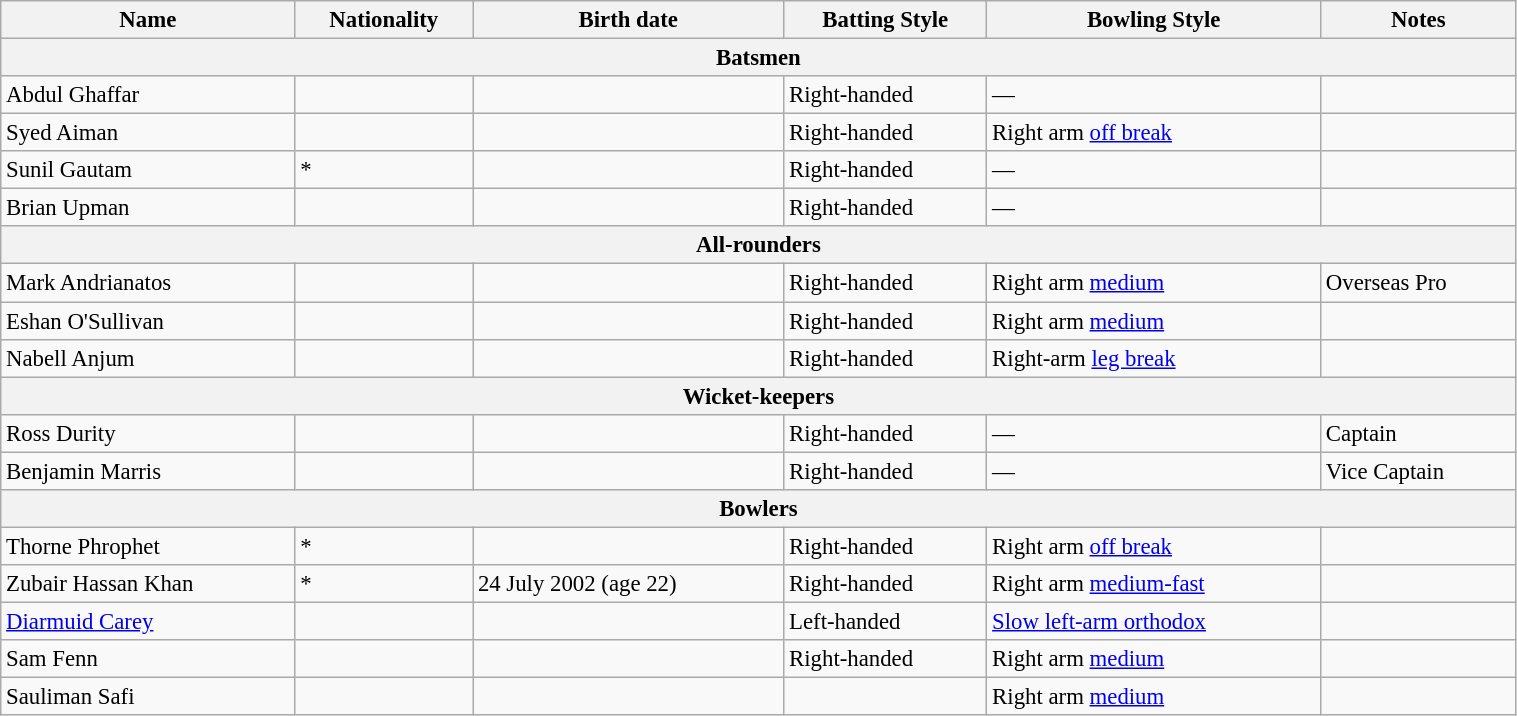<table class="wikitable"  style="font-size:95%; width:80%;">
<tr>
<th>Name</th>
<th>Nationality</th>
<th>Birth date</th>
<th>Batting Style</th>
<th>Bowling Style</th>
<th>Notes</th>
</tr>
<tr>
<th colspan="6">Batsmen</th>
</tr>
<tr>
<td>Abdul Ghaffar</td>
<td></td>
<td></td>
<td>Right-handed</td>
<td>—</td>
<td></td>
</tr>
<tr>
<td>Syed Aiman</td>
<td></td>
<td></td>
<td>Right-handed</td>
<td>Right arm <a href='#'>off break</a></td>
<td></td>
</tr>
<tr>
<td>Sunil Gautam</td>
<td>*</td>
<td></td>
<td>Right-handed</td>
<td>—</td>
<td></td>
</tr>
<tr>
<td>Brian Upman</td>
<td></td>
<td></td>
<td>Right-handed</td>
<td>—</td>
<td></td>
</tr>
<tr>
<th colspan="6">All-rounders</th>
</tr>
<tr>
<td>Mark Andrianatos</td>
<td></td>
<td></td>
<td>Right-handed</td>
<td>Right arm <a href='#'>medium</a></td>
<td>Overseas Pro</td>
</tr>
<tr>
<td>Eshan O'Sullivan</td>
<td></td>
<td></td>
<td>Right-handed</td>
<td>Right arm <a href='#'>medium</a></td>
<td></td>
</tr>
<tr>
<td>Nabell Anjum</td>
<td></td>
<td></td>
<td>Right-handed</td>
<td>Right-arm <a href='#'>leg break</a></td>
<td></td>
</tr>
<tr>
<th colspan="6">Wicket-keepers</th>
</tr>
<tr>
<td>Ross Durity</td>
<td></td>
<td></td>
<td>Right-handed</td>
<td>—</td>
<td>Captain</td>
</tr>
<tr>
<td>Benjamin Marris</td>
<td></td>
<td></td>
<td>Right-handed</td>
<td>—</td>
<td>Vice Captain</td>
</tr>
<tr>
<th colspan="6">Bowlers</th>
</tr>
<tr>
<td>Thorne Phrophet</td>
<td>*</td>
<td></td>
<td>Right-handed</td>
<td>Right arm <a href='#'>off break</a></td>
<td></td>
</tr>
<tr>
<td>Zubair Hassan Khan</td>
<td>*</td>
<td>24 July 2002 (age 22)</td>
<td>Right-handed</td>
<td>Right arm <a href='#'>medium-fast</a></td>
<td></td>
</tr>
<tr>
<td><a href='#'>Diarmuid Carey</a></td>
<td></td>
<td></td>
<td>Left-handed</td>
<td><a href='#'>Slow left-arm orthodox</a></td>
<td></td>
</tr>
<tr>
<td>Sam Fenn</td>
<td></td>
<td></td>
<td>Right-handed</td>
<td>Right arm <a href='#'>medium</a></td>
<td></td>
</tr>
<tr>
<td>Sauliman Safi</td>
<td></td>
<td></td>
<td></td>
<td>Right arm <a href='#'>medium</a></td>
<td></td>
</tr>
</table>
